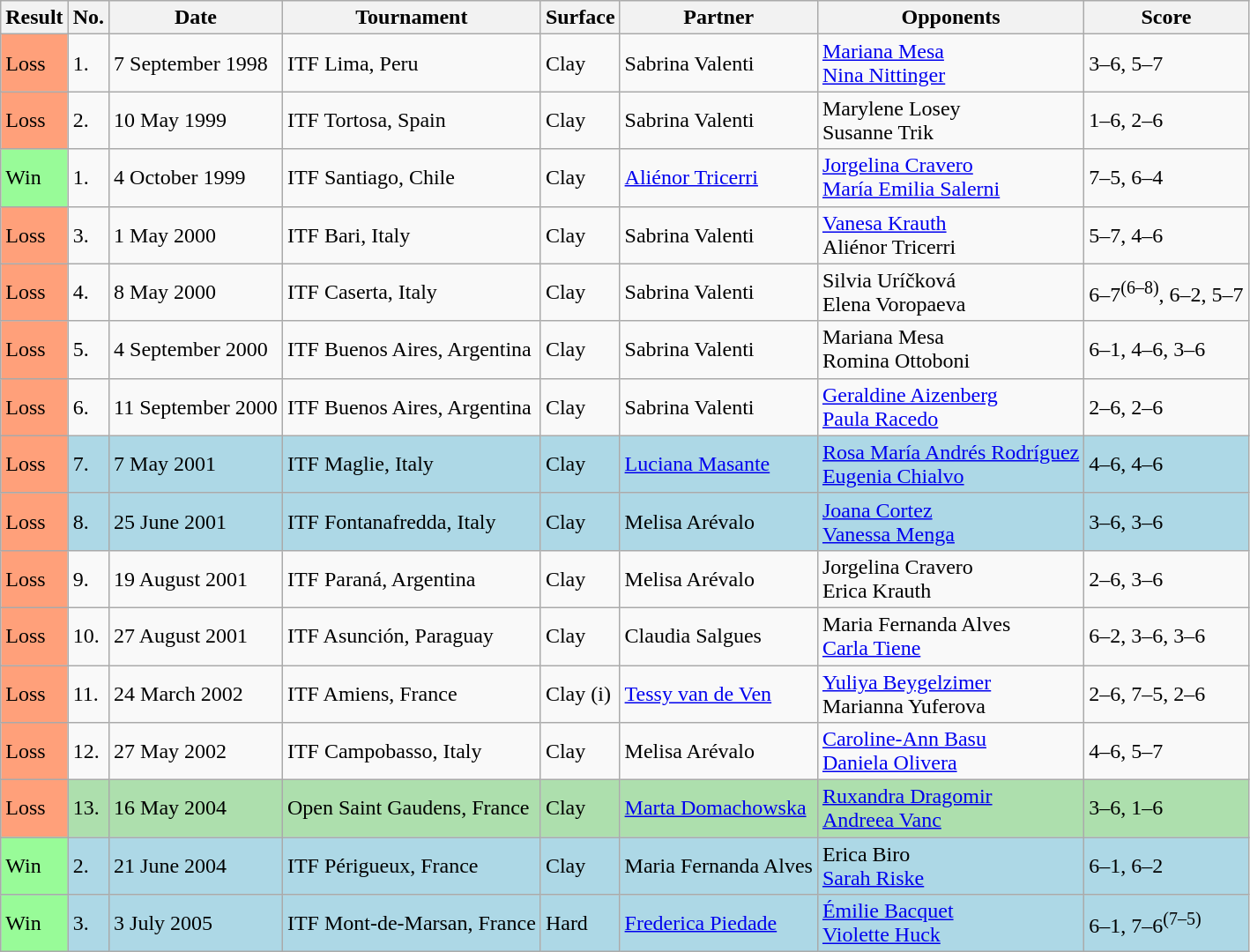<table class="sortable wikitable">
<tr>
<th>Result</th>
<th>No.</th>
<th>Date</th>
<th>Tournament</th>
<th>Surface</th>
<th>Partner</th>
<th>Opponents</th>
<th class="unsortable">Score</th>
</tr>
<tr>
<td style="background:#ffa07a;">Loss</td>
<td>1.</td>
<td>7 September 1998</td>
<td>ITF Lima, Peru</td>
<td>Clay</td>
<td> Sabrina Valenti</td>
<td> <a href='#'>Mariana Mesa</a> <br>  <a href='#'>Nina Nittinger</a></td>
<td>3–6, 5–7</td>
</tr>
<tr>
<td style="background:#ffa07a;">Loss</td>
<td>2.</td>
<td>10 May 1999</td>
<td>ITF Tortosa, Spain</td>
<td>Clay</td>
<td> Sabrina Valenti</td>
<td> Marylene Losey <br>  Susanne Trik</td>
<td>1–6, 2–6</td>
</tr>
<tr>
<td style="background:#98fb98;">Win</td>
<td>1.</td>
<td>4 October 1999</td>
<td>ITF Santiago, Chile</td>
<td>Clay</td>
<td> <a href='#'>Aliénor Tricerri</a></td>
<td> <a href='#'>Jorgelina Cravero</a> <br>  <a href='#'>María Emilia Salerni</a></td>
<td>7–5, 6–4</td>
</tr>
<tr>
<td style="background:#ffa07a;">Loss</td>
<td>3.</td>
<td>1 May 2000</td>
<td>ITF Bari, Italy</td>
<td>Clay</td>
<td> Sabrina Valenti</td>
<td> <a href='#'>Vanesa Krauth</a> <br>  Aliénor Tricerri</td>
<td>5–7, 4–6</td>
</tr>
<tr>
<td style="background:#ffa07a;">Loss</td>
<td>4.</td>
<td>8 May 2000</td>
<td>ITF Caserta, Italy</td>
<td>Clay</td>
<td> Sabrina Valenti</td>
<td> Silvia Uríčková <br>  Elena Voropaeva</td>
<td>6–7<sup>(6–8)</sup>, 6–2, 5–7</td>
</tr>
<tr>
<td style="background:#ffa07a;">Loss</td>
<td>5.</td>
<td>4 September 2000</td>
<td>ITF Buenos Aires, Argentina</td>
<td>Clay</td>
<td> Sabrina Valenti</td>
<td> Mariana Mesa <br>  Romina Ottoboni</td>
<td>6–1, 4–6, 3–6</td>
</tr>
<tr>
<td style="background:#ffa07a;">Loss</td>
<td>6.</td>
<td>11 September 2000</td>
<td>ITF Buenos Aires, Argentina</td>
<td>Clay</td>
<td> Sabrina Valenti</td>
<td> <a href='#'>Geraldine Aizenberg</a> <br>  <a href='#'>Paula Racedo</a></td>
<td>2–6, 2–6</td>
</tr>
<tr style="background:lightblue;">
<td style="background:#ffa07a;">Loss</td>
<td>7.</td>
<td>7 May 2001</td>
<td>ITF Maglie, Italy</td>
<td>Clay</td>
<td> <a href='#'>Luciana Masante</a></td>
<td> <a href='#'>Rosa María Andrés Rodríguez</a> <br>  <a href='#'>Eugenia Chialvo</a></td>
<td>4–6, 4–6</td>
</tr>
<tr style="background:lightblue;">
<td style="background:#ffa07a;">Loss</td>
<td>8.</td>
<td>25 June 2001</td>
<td>ITF Fontanafredda, Italy</td>
<td>Clay</td>
<td> Melisa Arévalo</td>
<td> <a href='#'>Joana Cortez</a> <br>  <a href='#'>Vanessa Menga</a></td>
<td>3–6, 3–6</td>
</tr>
<tr>
<td style="background:#ffa07a;">Loss</td>
<td>9.</td>
<td>19 August 2001</td>
<td>ITF Paraná, Argentina</td>
<td>Clay</td>
<td> Melisa Arévalo</td>
<td> Jorgelina Cravero <br>  Erica Krauth</td>
<td>2–6, 3–6</td>
</tr>
<tr>
<td style="background:#ffa07a;">Loss</td>
<td>10.</td>
<td>27 August 2001</td>
<td>ITF Asunción, Paraguay</td>
<td>Clay</td>
<td> Claudia Salgues</td>
<td> Maria Fernanda Alves <br>  <a href='#'>Carla Tiene</a></td>
<td>6–2, 3–6, 3–6</td>
</tr>
<tr>
<td style="background:#ffa07a;">Loss</td>
<td>11.</td>
<td>24 March 2002</td>
<td>ITF Amiens, France</td>
<td>Clay (i)</td>
<td> <a href='#'>Tessy van de Ven</a></td>
<td> <a href='#'>Yuliya Beygelzimer</a> <br>  Marianna Yuferova</td>
<td>2–6, 7–5, 2–6</td>
</tr>
<tr>
<td style="background:#ffa07a;">Loss</td>
<td>12.</td>
<td>27 May 2002</td>
<td>ITF Campobasso, Italy</td>
<td>Clay</td>
<td> Melisa Arévalo</td>
<td> <a href='#'>Caroline-Ann Basu</a> <br>  <a href='#'>Daniela Olivera</a></td>
<td>4–6, 5–7</td>
</tr>
<tr style="background:#addfad;">
<td style="background:#ffa07a;">Loss</td>
<td>13.</td>
<td>16 May 2004</td>
<td>Open Saint Gaudens, France</td>
<td>Clay</td>
<td> <a href='#'>Marta Domachowska</a></td>
<td> <a href='#'>Ruxandra Dragomir</a> <br>  <a href='#'>Andreea Vanc</a></td>
<td>3–6, 1–6</td>
</tr>
<tr style="background:lightblue;">
<td style="background:#98fb98;">Win</td>
<td>2.</td>
<td>21 June 2004</td>
<td>ITF Périgueux, France</td>
<td>Clay</td>
<td> Maria Fernanda Alves</td>
<td> Erica Biro <br>  <a href='#'>Sarah Riske</a></td>
<td>6–1, 6–2</td>
</tr>
<tr style="background:lightblue;">
<td style="background:#98fb98;">Win</td>
<td>3.</td>
<td>3 July 2005</td>
<td>ITF Mont-de-Marsan, France</td>
<td>Hard</td>
<td> <a href='#'>Frederica Piedade</a></td>
<td> <a href='#'>Émilie Bacquet</a> <br>  <a href='#'>Violette Huck</a></td>
<td>6–1, 7–6<sup>(7–5)</sup></td>
</tr>
</table>
